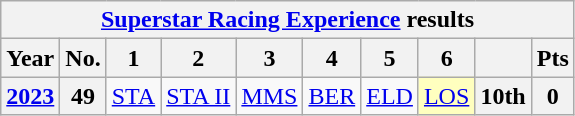<table class="wikitable" style="text-align:center">
<tr>
<th colspan=10><a href='#'>Superstar Racing Experience</a> results</th>
</tr>
<tr>
<th>Year</th>
<th>No.</th>
<th>1</th>
<th>2</th>
<th>3</th>
<th>4</th>
<th>5</th>
<th>6</th>
<th></th>
<th>Pts</th>
</tr>
<tr>
<th><a href='#'>2023</a></th>
<th>49</th>
<td><a href='#'>STA</a></td>
<td><a href='#'>STA II</a></td>
<td><a href='#'>MMS</a></td>
<td><a href='#'>BER</a></td>
<td><a href='#'>ELD</a></td>
<td style="background:#FFFFBF;"><a href='#'>LOS</a><br></td>
<th>10th</th>
<th>0</th>
</tr>
</table>
